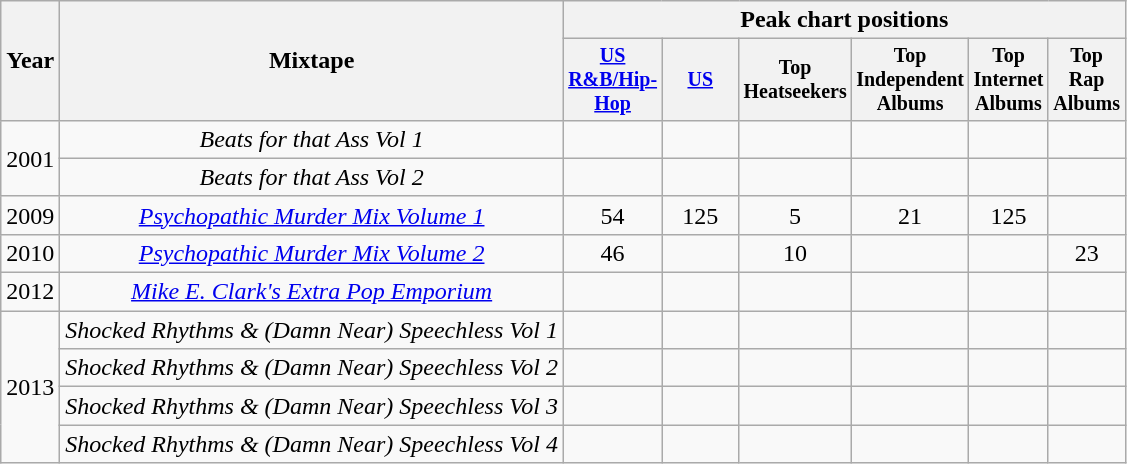<table class="wikitable" style="text-align:center;">
<tr>
<th rowspan="2">Year</th>
<th rowspan="2">Mixtape</th>
<th colspan="6">Peak chart positions</th>
</tr>
<tr style="font-size:smaller;">
<th width="45"><a href='#'>US R&B/Hip-Hop</a></th>
<th width="45"><a href='#'>US</a></th>
<th width="45">Top Heatseekers</th>
<th width="45">Top Independent Albums</th>
<th width="45">Top Internet Albums</th>
<th width="45">Top Rap Albums</th>
</tr>
<tr>
<td align="center" rowspan="2">2001</td>
<td><em>Beats for that Ass Vol 1</em></td>
<td></td>
<td></td>
<td></td>
<td></td>
<td></td>
<td></td>
</tr>
<tr>
<td><em>Beats for that Ass Vol 2</em></td>
<td></td>
<td></td>
<td></td>
<td></td>
<td></td>
<td></td>
</tr>
<tr>
<td>2009</td>
<td><em><a href='#'>Psychopathic Murder Mix Volume 1</a></em></td>
<td>54 </td>
<td>125</td>
<td>5</td>
<td>21</td>
<td>125</td>
<td></td>
</tr>
<tr>
<td>2010</td>
<td><em><a href='#'>Psychopathic Murder Mix Volume 2</a></em></td>
<td>46</td>
<td></td>
<td>10</td>
<td></td>
<td></td>
<td>23</td>
</tr>
<tr>
<td>2012</td>
<td><em><a href='#'>Mike E. Clark's Extra Pop Emporium</a></em></td>
<td></td>
<td></td>
<td></td>
<td></td>
<td></td>
<td></td>
</tr>
<tr>
<td rowspan="4">2013</td>
<td><em>Shocked Rhythms & (Damn Near) Speechless Vol 1</em></td>
<td></td>
<td></td>
<td></td>
<td></td>
<td></td>
<td></td>
</tr>
<tr>
<td><em>Shocked Rhythms & (Damn Near) Speechless Vol 2</em></td>
<td></td>
<td></td>
<td></td>
<td></td>
<td></td>
<td></td>
</tr>
<tr>
<td><em>Shocked Rhythms & (Damn Near) Speechless Vol 3</em></td>
<td></td>
<td></td>
<td></td>
<td></td>
<td></td>
<td></td>
</tr>
<tr>
<td><em>Shocked Rhythms & (Damn Near) Speechless Vol 4</em></td>
<td></td>
<td></td>
<td></td>
<td></td>
<td></td>
<td></td>
</tr>
</table>
